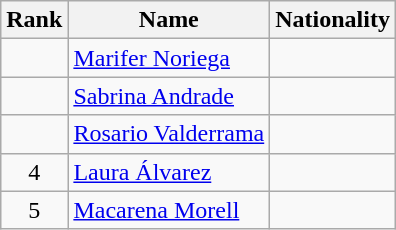<table class="wikitable sortable" style="text-align:center">
<tr>
<th>Rank</th>
<th>Name</th>
<th>Nationality</th>
</tr>
<tr>
<td></td>
<td align=left><a href='#'>Marifer Noriega</a></td>
<td align=left></td>
</tr>
<tr>
<td></td>
<td align=left><a href='#'>Sabrina Andrade</a></td>
<td align=left></td>
</tr>
<tr>
<td></td>
<td align=left><a href='#'>Rosario Valderrama</a></td>
<td align=left></td>
</tr>
<tr>
<td>4</td>
<td align=left><a href='#'>Laura Álvarez</a></td>
<td align=left></td>
</tr>
<tr>
<td>5</td>
<td align=left><a href='#'>Macarena Morell</a></td>
<td align=left></td>
</tr>
</table>
